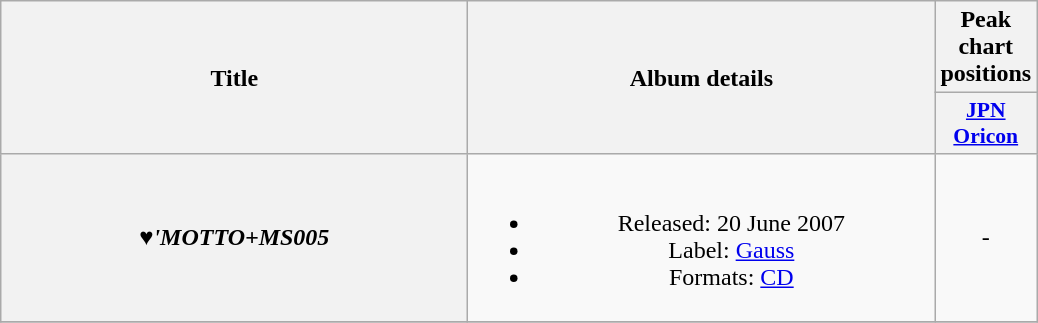<table class="wikitable plainrowheaders" style="text-align:center;">
<tr>
<th scope="col" rowspan="2" style="width:19em;">Title</th>
<th scope="col" rowspan="2" style="width:19em;">Album details</th>
<th scope="col">Peak chart positions</th>
</tr>
<tr>
<th scope="col" style="width:2.9em;font-size:90%;"><a href='#'>JPN<br>Oricon</a><br></th>
</tr>
<tr>
<th scope="row"><em>♥'MOTTO+MS005</em></th>
<td><br><ul><li>Released: 20 June 2007</li><li>Label: <a href='#'>Gauss</a></li><li>Formats: <a href='#'>CD</a></li></ul></td>
<td>-</td>
</tr>
<tr>
</tr>
</table>
